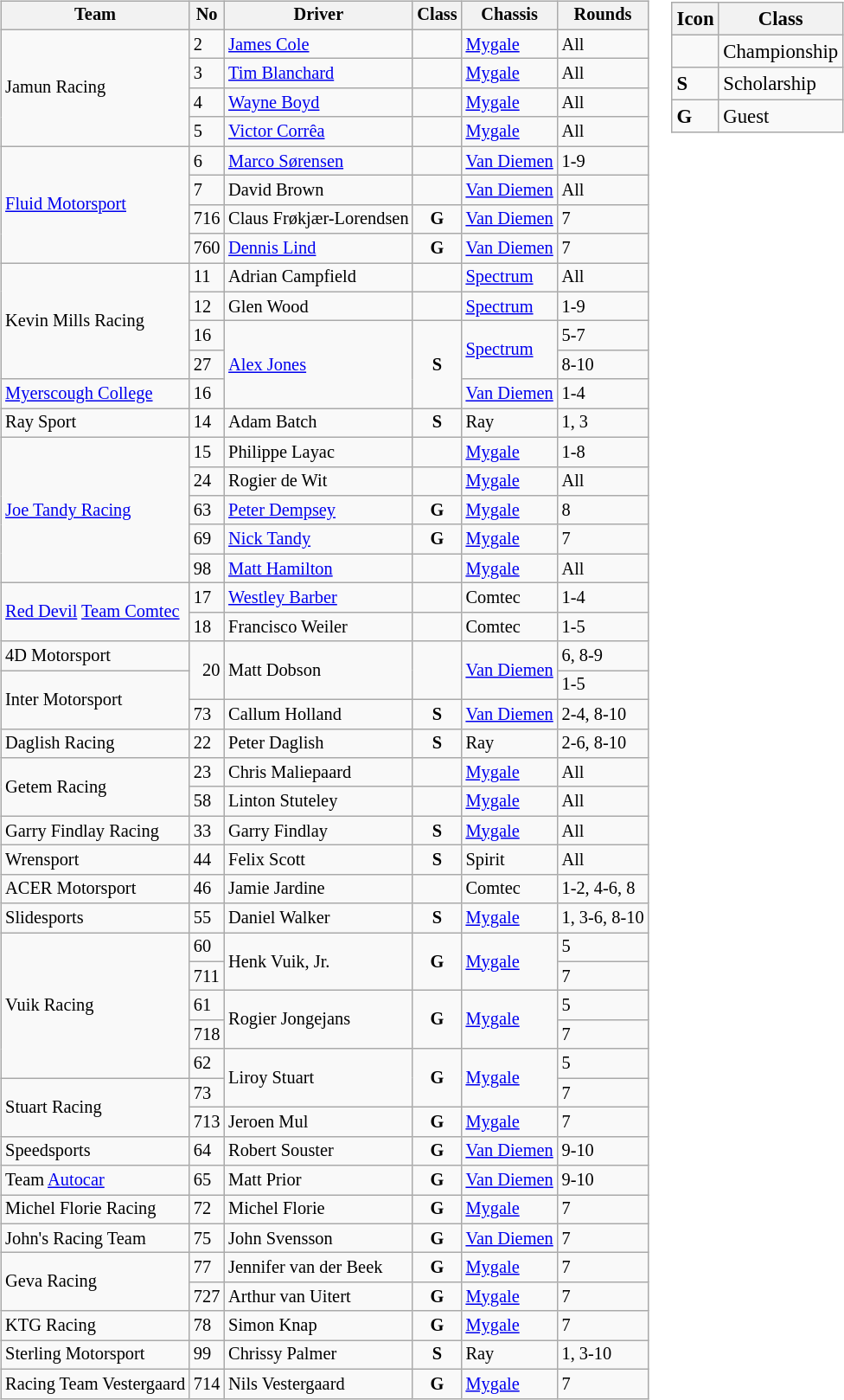<table>
<tr>
<td><br><table class="wikitable" style="font-size: 85%;">
<tr>
<th>Team</th>
<th>No</th>
<th>Driver</th>
<th>Class</th>
<th>Chassis</th>
<th>Rounds</th>
</tr>
<tr>
<td rowspan=4> Jamun Racing</td>
<td>2</td>
<td> <a href='#'>James Cole</a></td>
<td align="center"></td>
<td><a href='#'>Mygale</a></td>
<td>All</td>
</tr>
<tr>
<td>3</td>
<td> <a href='#'>Tim Blanchard</a></td>
<td align="center"></td>
<td><a href='#'>Mygale</a></td>
<td>All</td>
</tr>
<tr>
<td>4</td>
<td> <a href='#'>Wayne Boyd</a></td>
<td align="center"></td>
<td><a href='#'>Mygale</a></td>
<td>All</td>
</tr>
<tr>
<td>5</td>
<td> <a href='#'>Victor Corrêa</a></td>
<td align="center"></td>
<td><a href='#'>Mygale</a></td>
<td>All</td>
</tr>
<tr>
<td rowspan=4> <a href='#'>Fluid Motorsport</a></td>
<td>6</td>
<td> <a href='#'>Marco Sørensen</a></td>
<td align="center"></td>
<td><a href='#'>Van Diemen</a></td>
<td>1-9</td>
</tr>
<tr>
<td>7</td>
<td> David Brown</td>
<td align="center"></td>
<td><a href='#'>Van Diemen</a></td>
<td>All</td>
</tr>
<tr>
<td>716</td>
<td> Claus Frøkjær-Lorendsen</td>
<td align="center"><strong><span>G</span></strong></td>
<td><a href='#'>Van Diemen</a></td>
<td>7</td>
</tr>
<tr>
<td>760</td>
<td> <a href='#'>Dennis Lind</a></td>
<td align="center"><strong><span>G</span></strong></td>
<td><a href='#'>Van Diemen</a></td>
<td>7</td>
</tr>
<tr>
<td rowspan=4> Kevin Mills Racing</td>
<td>11</td>
<td> Adrian Campfield</td>
<td align="center"></td>
<td><a href='#'>Spectrum</a></td>
<td>All</td>
</tr>
<tr>
<td>12</td>
<td> Glen Wood</td>
<td align="center"></td>
<td><a href='#'>Spectrum</a></td>
<td>1-9</td>
</tr>
<tr>
<td>16</td>
<td rowspan=3> <a href='#'>Alex Jones</a></td>
<td align="center" rowspan=3><strong><span>S</span></strong></td>
<td rowspan=2><a href='#'>Spectrum</a></td>
<td>5-7</td>
</tr>
<tr>
<td>27</td>
<td>8-10</td>
</tr>
<tr>
<td> <a href='#'>Myerscough College</a></td>
<td>16</td>
<td><a href='#'>Van Diemen</a></td>
<td>1-4</td>
</tr>
<tr>
<td> Ray Sport</td>
<td>14</td>
<td> Adam Batch</td>
<td align="center"><strong><span>S</span></strong></td>
<td>Ray</td>
<td>1, 3</td>
</tr>
<tr>
<td rowspan=5> <a href='#'>Joe Tandy Racing</a></td>
<td>15</td>
<td> Philippe Layac</td>
<td align="center"></td>
<td><a href='#'>Mygale</a></td>
<td>1-8</td>
</tr>
<tr>
<td>24</td>
<td> Rogier de Wit</td>
<td align="center"></td>
<td><a href='#'>Mygale</a></td>
<td>All</td>
</tr>
<tr>
<td>63</td>
<td> <a href='#'>Peter Dempsey</a></td>
<td align="center"><strong><span>G</span></strong></td>
<td><a href='#'>Mygale</a></td>
<td>8</td>
</tr>
<tr>
<td>69</td>
<td> <a href='#'>Nick Tandy</a></td>
<td align="center"><strong><span>G</span></strong></td>
<td><a href='#'>Mygale</a></td>
<td>7</td>
</tr>
<tr>
<td>98</td>
<td> <a href='#'>Matt Hamilton</a></td>
<td align="center"></td>
<td><a href='#'>Mygale</a></td>
<td>All</td>
</tr>
<tr>
<td rowspan=2> <a href='#'>Red Devil</a> <a href='#'>Team Comtec</a></td>
<td>17</td>
<td> <a href='#'>Westley Barber</a></td>
<td align="center"></td>
<td>Comtec</td>
<td>1-4</td>
</tr>
<tr>
<td>18</td>
<td> Francisco Weiler</td>
<td align="center"></td>
<td>Comtec</td>
<td>1-5</td>
</tr>
<tr>
<td> 4D Motorsport</td>
<td align="right" rowspan=2>20</td>
<td rowspan=2> Matt Dobson</td>
<td align="center" rowspan=2></td>
<td rowspan=2><a href='#'>Van Diemen</a></td>
<td>6, 8-9</td>
</tr>
<tr>
<td rowspan=2> Inter Motorsport</td>
<td>1-5</td>
</tr>
<tr>
<td>73</td>
<td> Callum Holland</td>
<td align="center"><strong><span>S</span></strong></td>
<td><a href='#'>Van Diemen</a></td>
<td>2-4, 8-10</td>
</tr>
<tr>
<td> Daglish Racing</td>
<td>22</td>
<td> Peter Daglish</td>
<td align="center"><strong><span>S</span></strong></td>
<td>Ray</td>
<td>2-6, 8-10</td>
</tr>
<tr>
<td rowspan=2> Getem Racing</td>
<td>23</td>
<td> Chris Maliepaard</td>
<td align="center"></td>
<td><a href='#'>Mygale</a></td>
<td>All</td>
</tr>
<tr>
<td>58</td>
<td> Linton Stuteley</td>
<td align="center"></td>
<td><a href='#'>Mygale</a></td>
<td>All</td>
</tr>
<tr>
<td> Garry Findlay Racing</td>
<td>33</td>
<td> Garry Findlay</td>
<td align=center><strong><span>S</span></strong></td>
<td><a href='#'>Mygale</a></td>
<td>All</td>
</tr>
<tr>
<td> Wrensport</td>
<td>44</td>
<td> Felix Scott</td>
<td align="center"><strong><span>S</span></strong></td>
<td>Spirit</td>
<td>All</td>
</tr>
<tr>
<td> ACER Motorsport</td>
<td>46</td>
<td> Jamie Jardine</td>
<td align="center"></td>
<td>Comtec</td>
<td>1-2, 4-6, 8</td>
</tr>
<tr>
<td> Slidesports</td>
<td>55</td>
<td> Daniel Walker</td>
<td align="center"><strong><span>S</span></strong></td>
<td><a href='#'>Mygale</a></td>
<td>1, 3-6, 8-10</td>
</tr>
<tr>
<td rowspan=5> Vuik Racing</td>
<td>60</td>
<td rowspan=2> Henk Vuik, Jr.</td>
<td align="center" rowspan=2><strong><span>G</span></strong></td>
<td rowspan=2><a href='#'>Mygale</a></td>
<td>5</td>
</tr>
<tr>
<td>711</td>
<td>7</td>
</tr>
<tr>
<td>61</td>
<td rowspan=2> Rogier Jongejans</td>
<td align="center" rowspan=2><strong><span>G</span></strong></td>
<td rowspan=2><a href='#'>Mygale</a></td>
<td>5</td>
</tr>
<tr>
<td>718</td>
<td>7</td>
</tr>
<tr>
<td>62</td>
<td rowspan=2> Liroy Stuart</td>
<td rowspan=2 align="center"><strong><span>G</span></strong></td>
<td rowspan=2><a href='#'>Mygale</a></td>
<td>5</td>
</tr>
<tr>
<td rowspan=2> Stuart Racing</td>
<td>73</td>
<td>7</td>
</tr>
<tr>
<td>713</td>
<td> Jeroen Mul</td>
<td align="center"><strong><span>G</span></strong></td>
<td><a href='#'>Mygale</a></td>
<td>7</td>
</tr>
<tr>
<td> Speedsports</td>
<td>64</td>
<td> Robert Souster</td>
<td align="center"><strong><span>G</span></strong></td>
<td><a href='#'>Van Diemen</a></td>
<td>9-10</td>
</tr>
<tr>
<td> Team <a href='#'>Autocar</a></td>
<td>65</td>
<td> Matt Prior</td>
<td align="center"><strong><span>G</span></strong></td>
<td><a href='#'>Van Diemen</a></td>
<td>9-10</td>
</tr>
<tr>
<td> Michel Florie Racing</td>
<td>72</td>
<td> Michel Florie</td>
<td align="center"><strong><span>G</span></strong></td>
<td><a href='#'>Mygale</a></td>
<td>7</td>
</tr>
<tr>
<td> John's Racing Team</td>
<td>75</td>
<td> John Svensson</td>
<td align="center"><strong><span>G</span></strong></td>
<td><a href='#'>Van Diemen</a></td>
<td>7</td>
</tr>
<tr>
<td rowspan=2> Geva Racing</td>
<td>77</td>
<td> Jennifer van der Beek</td>
<td align="center"><strong><span>G</span></strong></td>
<td><a href='#'>Mygale</a></td>
<td>7</td>
</tr>
<tr>
<td>727</td>
<td> Arthur van Uitert</td>
<td align="center"><strong><span>G</span></strong></td>
<td><a href='#'>Mygale</a></td>
<td>7</td>
</tr>
<tr>
<td> KTG Racing</td>
<td>78</td>
<td> Simon Knap</td>
<td align="center"><strong><span>G</span></strong></td>
<td><a href='#'>Mygale</a></td>
<td>7</td>
</tr>
<tr>
<td> Sterling Motorsport</td>
<td>99</td>
<td> Chrissy Palmer</td>
<td align="center"><strong><span>S</span></strong></td>
<td>Ray</td>
<td>1, 3-10</td>
</tr>
<tr>
<td> Racing Team Vestergaard</td>
<td>714</td>
<td> Nils Vestergaard</td>
<td align="center"><strong><span>G</span></strong></td>
<td><a href='#'>Mygale</a></td>
<td>7</td>
</tr>
</table>
</td>
<td valign="top"><br><table class="wikitable" style="font-size: 95%;">
<tr>
<th>Icon</th>
<th>Class</th>
</tr>
<tr>
<td></td>
<td>Championship</td>
</tr>
<tr>
<td><strong><span>S</span></strong></td>
<td>Scholarship</td>
</tr>
<tr>
<td><strong><span>G</span></strong></td>
<td>Guest</td>
</tr>
</table>
</td>
</tr>
</table>
